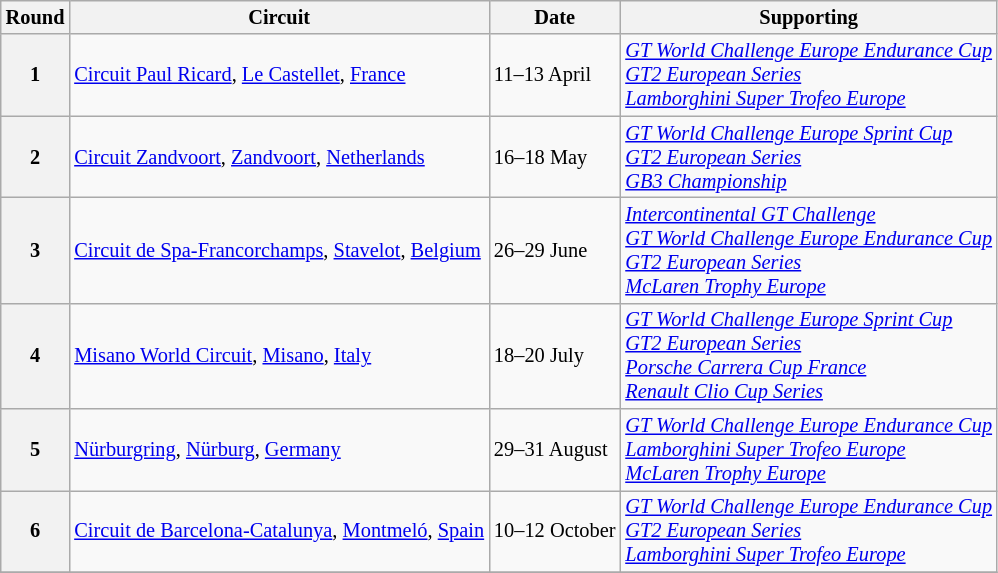<table class="wikitable" style="font-size:85%">
<tr>
<th>Round</th>
<th>Circuit</th>
<th>Date</th>
<th>Supporting</th>
</tr>
<tr>
<th>1</th>
<td> <a href='#'>Circuit Paul Ricard</a>, <a href='#'>Le Castellet</a>, <a href='#'>France</a></td>
<td>11–13 April</td>
<td><em><a href='#'>GT World Challenge Europe Endurance Cup</a><br><a href='#'>GT2 European Series</a><br><a href='#'>Lamborghini Super Trofeo Europe</a></em></td>
</tr>
<tr>
<th>2</th>
<td> <a href='#'>Circuit Zandvoort</a>, <a href='#'>Zandvoort</a>, <a href='#'>Netherlands</a></td>
<td>16–18 May</td>
<td><em><a href='#'>GT World Challenge Europe Sprint Cup</a><br><a href='#'>GT2 European Series</a><br><a href='#'>GB3 Championship</a></em></td>
</tr>
<tr>
<th>3</th>
<td> <a href='#'>Circuit de Spa-Francorchamps</a>, <a href='#'>Stavelot</a>, <a href='#'>Belgium</a></td>
<td>26–29 June</td>
<td><em><a href='#'>Intercontinental GT Challenge</a><br><a href='#'>GT World Challenge Europe Endurance Cup</a><br><a href='#'>GT2 European Series</a><br><a href='#'>McLaren Trophy Europe</a></em></td>
</tr>
<tr>
<th>4</th>
<td> <a href='#'>Misano World Circuit</a>, <a href='#'>Misano</a>, <a href='#'>Italy</a></td>
<td>18–20 July</td>
<td><em><a href='#'>GT World Challenge Europe Sprint Cup</a><br><a href='#'>GT2 European Series</a><br><a href='#'>Porsche Carrera Cup France</a><br><a href='#'>Renault Clio Cup Series</a></em></td>
</tr>
<tr>
<th>5</th>
<td> <a href='#'>Nürburgring</a>, <a href='#'>Nürburg</a>, <a href='#'>Germany</a></td>
<td>29–31 August</td>
<td><em><a href='#'>GT World Challenge Europe Endurance Cup</a><br><a href='#'>Lamborghini Super Trofeo Europe</a><br><a href='#'>McLaren Trophy Europe</a></em></td>
</tr>
<tr>
<th>6</th>
<td> <a href='#'>Circuit de Barcelona-Catalunya</a>, <a href='#'>Montmeló</a>, <a href='#'>Spain</a></td>
<td>10–12 October</td>
<td><em><a href='#'>GT World Challenge Europe Endurance Cup</a><br><a href='#'>GT2 European Series</a><br><a href='#'>Lamborghini Super Trofeo Europe</a></em></td>
</tr>
<tr>
</tr>
</table>
